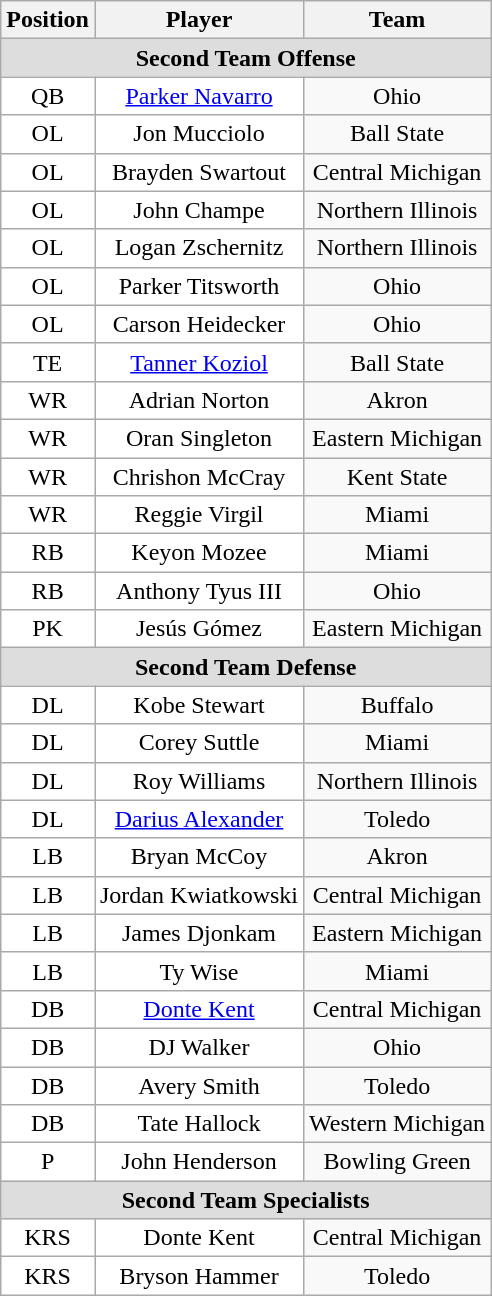<table class="wikitable" border="0">
<tr>
<th>Position</th>
<th>Player</th>
<th>Team</th>
</tr>
<tr>
<td colspan="3" style="text-align:center; background:#ddd;"><strong>Second Team Offense </strong></td>
</tr>
<tr style="text-align:center;">
<td style="background:white">QB</td>
<td style="background:white"><a href='#'>Parker Navarro</a></td>
<td style=>Ohio</td>
</tr>
<tr style="text-align:center;">
<td style="background:white">OL</td>
<td style="background:white">Jon Mucciolo</td>
<td style=>Ball State</td>
</tr>
<tr style="text-align:center;">
<td style="background:white">OL</td>
<td style="background:white">Brayden Swartout</td>
<td style=>Central Michigan</td>
</tr>
<tr style="text-align:center;">
<td style="background:white">OL</td>
<td style="background:white">John Champe</td>
<td style=>Northern Illinois</td>
</tr>
<tr style="text-align:center;">
<td style="background:white">OL</td>
<td style="background:white">Logan Zschernitz</td>
<td style=>Northern Illinois</td>
</tr>
<tr style="text-align:center;">
<td style="background:white">OL</td>
<td style="background:white">Parker Titsworth</td>
<td style=>Ohio</td>
</tr>
<tr style="text-align:center;">
<td style="background:white">OL</td>
<td style="background:white">Carson Heidecker</td>
<td style=>Ohio</td>
</tr>
<tr style="text-align:center;">
<td style="background:white">TE</td>
<td style="background:white"><a href='#'>Tanner Koziol</a></td>
<td style=>Ball State</td>
</tr>
<tr style="text-align:center;">
<td style="background:white">WR</td>
<td style="background:white">Adrian Norton</td>
<td style=>Akron</td>
</tr>
<tr style="text-align:center;">
<td style="background:white">WR</td>
<td style="background:white">Oran Singleton</td>
<td style=>Eastern Michigan</td>
</tr>
<tr style="text-align:center;">
<td style="background:white">WR</td>
<td style="background:white">Chrishon McCray</td>
<td style=>Kent State</td>
</tr>
<tr style="text-align:center;">
<td style="background:white">WR</td>
<td style="background:white">Reggie Virgil</td>
<td style=>Miami</td>
</tr>
<tr style="text-align:center;">
<td style="background:white">RB</td>
<td style="background:white">Keyon Mozee</td>
<td style=>Miami</td>
</tr>
<tr style="text-align:center;">
<td style="background:white">RB</td>
<td style="background:white">Anthony Tyus III</td>
<td style=>Ohio</td>
</tr>
<tr style="text-align:center;">
<td style="background:white">PK</td>
<td style="background:white">Jesús Gómez</td>
<td style=>Eastern Michigan</td>
</tr>
<tr>
<td colspan="3" style="text-align:center; background:#ddd;"><strong>Second Team Defense</strong></td>
</tr>
<tr style="text-align:center;">
<td style="background:white">DL</td>
<td style="background:white">Kobe Stewart</td>
<td style=>Buffalo</td>
</tr>
<tr style="text-align:center;">
<td style="background:white">DL</td>
<td style="background:white">Corey Suttle</td>
<td style=>Miami</td>
</tr>
<tr style="text-align:center;">
<td style="background:white">DL</td>
<td style="background:white">Roy Williams</td>
<td style=>Northern Illinois</td>
</tr>
<tr style="text-align:center;">
<td style="background:white">DL</td>
<td style="background:white"><a href='#'>Darius Alexander</a></td>
<td style=>Toledo</td>
</tr>
<tr style="text-align:center;">
<td style="background:white">LB</td>
<td style="background:white">Bryan McCoy</td>
<td style=>Akron</td>
</tr>
<tr style="text-align:center;">
<td style="background:white">LB</td>
<td style="background:white">Jordan Kwiatkowski</td>
<td style=>Central Michigan</td>
</tr>
<tr style="text-align:center;">
<td style="background:white">LB</td>
<td style="background:white">James Djonkam</td>
<td style=>Eastern Michigan</td>
</tr>
<tr style="text-align:center;">
<td style="background:white">LB</td>
<td style="background:white">Ty Wise</td>
<td style=>Miami</td>
</tr>
<tr style="text-align:center;">
<td style="background:white">DB</td>
<td style="background:white"><a href='#'>Donte Kent</a></td>
<td style=>Central Michigan</td>
</tr>
<tr style="text-align:center;">
<td style="background:white">DB</td>
<td style="background:white">DJ Walker</td>
<td style=>Ohio</td>
</tr>
<tr style="text-align:center;">
<td style="background:white">DB</td>
<td style="background:white">Avery Smith</td>
<td style=>Toledo</td>
</tr>
<tr style="text-align:center;">
<td style="background:white">DB</td>
<td style="background:white">Tate Hallock</td>
<td style=>Western Michigan</td>
</tr>
<tr style="text-align:center;">
<td style="background:white">P</td>
<td style="background:white">John Henderson</td>
<td style=>Bowling Green</td>
</tr>
<tr>
<td colspan="3" style="text-align:center; background:#ddd;"><strong>Second Team Specialists</strong></td>
</tr>
<tr style="text-align:center;">
<td style="background:white">KRS</td>
<td style="background:white">Donte Kent</td>
<td style=>Central Michigan</td>
</tr>
<tr style="text-align:center;">
<td style="background:white">KRS</td>
<td style="background:white">Bryson Hammer</td>
<td style=>Toledo</td>
</tr>
</table>
